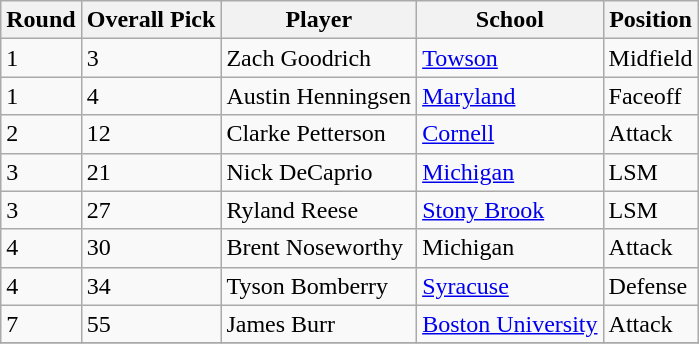<table class="wikitable">
<tr>
<th>Round</th>
<th>Overall Pick</th>
<th>Player</th>
<th>School</th>
<th>Position</th>
</tr>
<tr bgcolor=>
<td>1</td>
<td>3</td>
<td>Zach Goodrich</td>
<td><a href='#'>Towson</a></td>
<td>Midfield</td>
</tr>
<tr bgcolor=>
<td>1</td>
<td>4</td>
<td>Austin Henningsen</td>
<td><a href='#'>Maryland</a></td>
<td>Faceoff</td>
</tr>
<tr bgcolor=>
<td>2</td>
<td>12</td>
<td>Clarke Petterson</td>
<td><a href='#'>Cornell</a></td>
<td>Attack</td>
</tr>
<tr bgcolor=>
<td>3</td>
<td>21</td>
<td>Nick DeCaprio</td>
<td><a href='#'>Michigan</a></td>
<td>LSM</td>
</tr>
<tr bgcolor=>
<td>3</td>
<td>27</td>
<td>Ryland Reese</td>
<td><a href='#'>Stony Brook</a></td>
<td>LSM</td>
</tr>
<tr bgcolor=>
<td>4</td>
<td>30</td>
<td>Brent Noseworthy</td>
<td>Michigan</td>
<td>Attack</td>
</tr>
<tr bgcolor=>
<td>4</td>
<td>34</td>
<td>Tyson Bomberry</td>
<td><a href='#'>Syracuse</a></td>
<td>Defense</td>
</tr>
<tr bgcolor=>
<td>7</td>
<td>55</td>
<td>James Burr</td>
<td><a href='#'>Boston University</a></td>
<td>Attack</td>
</tr>
<tr>
</tr>
</table>
